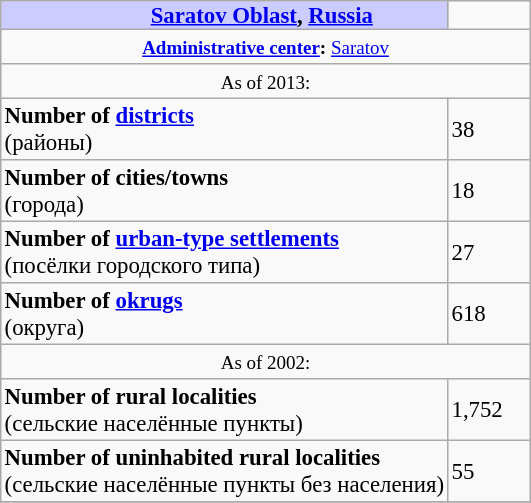<table border=1 align="right" cellpadding=2 cellspacing=0 style="margin: 0 0 1em 1em; background: #f9f9f9; border: 1px #aaa solid; border-collapse: collapse; font-size: 95%;">
<tr>
<th bgcolor="#ccccff" style="padding:0 0 0 50px;"><a href='#'>Saratov Oblast</a>, <a href='#'>Russia</a></th>
<td width="50px"></td>
</tr>
<tr>
<td colspan=2 align="center"><small><strong><a href='#'>Administrative center</a>:</strong> <a href='#'>Saratov</a></small></td>
</tr>
<tr>
<td colspan=2 align="center"><small>As of 2013:</small></td>
</tr>
<tr>
<td><strong>Number of <a href='#'>districts</a></strong><br>(районы)</td>
<td>38</td>
</tr>
<tr>
<td><strong>Number of cities/towns</strong><br>(города)</td>
<td>18</td>
</tr>
<tr>
<td><strong>Number of <a href='#'>urban-type settlements</a></strong><br>(посёлки городского типа)</td>
<td>27</td>
</tr>
<tr>
<td><strong>Number of <a href='#'>okrugs</a></strong><br>(округа)</td>
<td>618</td>
</tr>
<tr>
<td colspan=2 align="center"><small>As of 2002:</small></td>
</tr>
<tr>
<td><strong>Number of rural localities</strong><br>(сельские населённые пункты)</td>
<td>1,752</td>
</tr>
<tr>
<td><strong>Number of uninhabited rural localities</strong><br>(сельские населённые пункты без населения)</td>
<td>55</td>
</tr>
<tr>
</tr>
</table>
